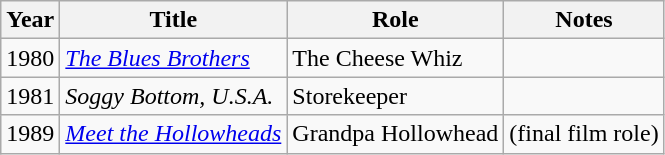<table class="wikitable">
<tr>
<th>Year</th>
<th>Title</th>
<th>Role</th>
<th>Notes</th>
</tr>
<tr>
<td>1980</td>
<td><em><a href='#'>The Blues Brothers</a></em></td>
<td>The Cheese Whiz</td>
<td></td>
</tr>
<tr>
<td>1981</td>
<td><em>Soggy Bottom, U.S.A.</em></td>
<td>Storekeeper</td>
<td></td>
</tr>
<tr>
<td>1989</td>
<td><em><a href='#'>Meet the Hollowheads</a></em></td>
<td>Grandpa Hollowhead</td>
<td>(final film role)</td>
</tr>
</table>
